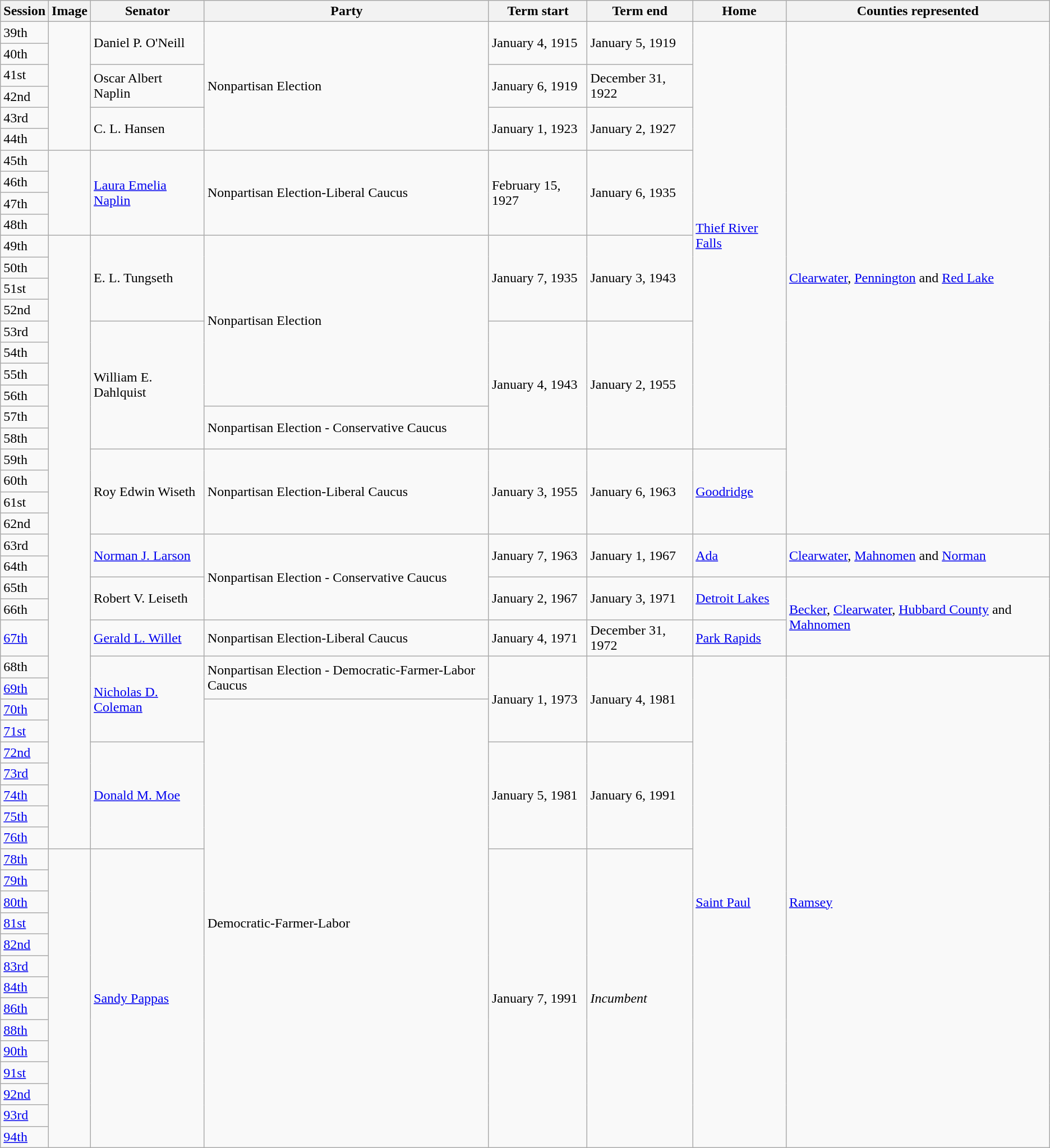<table role="presentation" class="wikitable mw-collapsible">
<tr>
<th>Session</th>
<th>Image</th>
<th>Senator</th>
<th>Party</th>
<th>Term start</th>
<th>Term end</th>
<th>Home</th>
<th>Counties represented</th>
</tr>
<tr>
<td>39th</td>
<td rowspan="6"></td>
<td rowspan="2">Daniel P. O'Neill</td>
<td rowspan="6" >Nonpartisan Election</td>
<td rowspan="2">January 4, 1915</td>
<td rowspan="2">January 5, 1919</td>
<td rowspan="20"><a href='#'>Thief River Falls</a></td>
<td rowspan="24"><a href='#'>Clearwater</a>, <a href='#'>Pennington</a> and <a href='#'>Red Lake</a></td>
</tr>
<tr>
<td>40th</td>
</tr>
<tr>
<td>41st</td>
<td rowspan="2">Oscar Albert Naplin</td>
<td rowspan="2">January 6, 1919</td>
<td rowspan="2">December 31, 1922</td>
</tr>
<tr>
<td>42nd</td>
</tr>
<tr>
<td>43rd</td>
<td rowspan="2">C. L. Hansen</td>
<td rowspan="2">January 1, 1923</td>
<td rowspan="2">January 2, 1927</td>
</tr>
<tr>
<td>44th</td>
</tr>
<tr>
<td>45th</td>
<td rowspan="4"></td>
<td rowspan="4"><a href='#'>Laura Emelia Naplin</a></td>
<td rowspan="4" >Nonpartisan Election-Liberal Caucus</td>
<td rowspan="4">February 15, 1927</td>
<td rowspan="4">January 6, 1935</td>
</tr>
<tr>
<td>46th</td>
</tr>
<tr>
<td>47th</td>
</tr>
<tr>
<td>48th</td>
</tr>
<tr>
<td>49th</td>
<td rowspan="28"></td>
<td rowspan="4">E. L. Tungseth</td>
<td rowspan="8" >Nonpartisan Election</td>
<td rowspan="4">January 7, 1935</td>
<td rowspan="4">January 3, 1943</td>
</tr>
<tr>
<td>50th</td>
</tr>
<tr>
<td>51st</td>
</tr>
<tr>
<td>52nd</td>
</tr>
<tr>
<td>53rd</td>
<td rowspan="6">William E. Dahlquist</td>
<td rowspan="6">January 4, 1943</td>
<td rowspan="6">January 2, 1955</td>
</tr>
<tr>
<td>54th</td>
</tr>
<tr>
<td>55th</td>
</tr>
<tr>
<td>56th</td>
</tr>
<tr>
<td>57th</td>
<td rowspan="2" >Nonpartisan Election - Conservative Caucus</td>
</tr>
<tr>
<td>58th</td>
</tr>
<tr>
<td>59th</td>
<td rowspan="4">Roy Edwin Wiseth</td>
<td rowspan="4" >Nonpartisan Election-Liberal Caucus</td>
<td rowspan="4">January 3, 1955</td>
<td rowspan="4">January 6, 1963</td>
<td rowspan="4"><a href='#'>Goodridge</a></td>
</tr>
<tr>
<td>60th</td>
</tr>
<tr>
<td>61st</td>
</tr>
<tr>
<td>62nd</td>
</tr>
<tr>
<td>63rd</td>
<td rowspan="2"><a href='#'>Norman J. Larson</a></td>
<td rowspan="4" >Nonpartisan Election - Conservative Caucus</td>
<td rowspan="2">January 7, 1963</td>
<td rowspan="2">January 1, 1967</td>
<td rowspan="2"><a href='#'>Ada</a></td>
<td rowspan="2"><a href='#'>Clearwater</a>, <a href='#'>Mahnomen</a> and <a href='#'>Norman</a></td>
</tr>
<tr>
<td>64th</td>
</tr>
<tr>
<td>65th</td>
<td rowspan="2">Robert V. Leiseth</td>
<td rowspan="2">January 2, 1967</td>
<td rowspan="2">January 3, 1971</td>
<td rowspan="2"><a href='#'>Detroit Lakes</a></td>
<td rowspan="3"><a href='#'>Becker</a>, <a href='#'>Clearwater</a>, <a href='#'>Hubbard County</a> and <a href='#'>Mahnomen</a></td>
</tr>
<tr>
<td>66th</td>
</tr>
<tr>
<td><a href='#'>67th</a></td>
<td><a href='#'>Gerald L. Willet</a></td>
<td>Nonpartisan Election-Liberal Caucus</td>
<td>January 4, 1971</td>
<td>December 31, 1972</td>
<td><a href='#'>Park Rapids</a></td>
</tr>
<tr>
<td>68th</td>
<td rowspan="4"><a href='#'>Nicholas D. Coleman</a></td>
<td rowspan="2" >Nonpartisan Election - Democratic-Farmer-Labor Caucus</td>
<td rowspan="4">January 1, 1973</td>
<td rowspan="4">January 4, 1981</td>
<td rowspan="27"><a href='#'>Saint Paul</a></td>
<td rowspan="27"><a href='#'>Ramsey</a></td>
</tr>
<tr>
<td><a href='#'>69th</a></td>
</tr>
<tr>
<td><a href='#'>70th</a></td>
<td rowspan="25" >Democratic-Farmer-Labor</td>
</tr>
<tr>
<td><a href='#'>71st</a></td>
</tr>
<tr>
<td><a href='#'>72nd</a></td>
<td rowspan="5"><a href='#'>Donald M. Moe</a></td>
<td rowspan="5">January 5, 1981</td>
<td rowspan="5">January 6, 1991</td>
</tr>
<tr>
<td><a href='#'>73rd</a></td>
</tr>
<tr>
<td><a href='#'>74th</a></td>
</tr>
<tr>
<td><a href='#'>75th</a></td>
</tr>
<tr>
<td><a href='#'>76th</a></td>
</tr>
<tr>
<td><a href='#'>78th</a></td>
<td rowspan="18"></td>
<td rowspan="18"><a href='#'>Sandy Pappas</a></td>
<td rowspan="18">January 7, 1991</td>
<td rowspan="18"><em>Incumbent</em></td>
</tr>
<tr>
<td><a href='#'>79th</a></td>
</tr>
<tr>
<td><a href='#'>80th</a></td>
</tr>
<tr>
<td><a href='#'>81st</a></td>
</tr>
<tr>
<td><a href='#'>82nd</a></td>
</tr>
<tr>
<td><a href='#'>83rd</a></td>
</tr>
<tr>
<td><a href='#'>84th</a></td>
</tr>
<tr>
<td><a href='#'>86th</a></td>
</tr>
<tr>
<td><a href='#'>88th</a></td>
</tr>
<tr>
<td><a href='#'>90th</a></td>
</tr>
<tr>
<td><a href='#'>91st</a></td>
</tr>
<tr>
<td><a href='#'>92nd</a></td>
</tr>
<tr>
<td><a href='#'>93rd</a></td>
</tr>
<tr>
<td><a href='#'>94th</a></td>
</tr>
</table>
